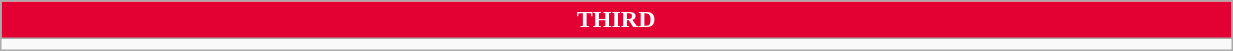<table class="wikitable collapsible collapsed" style="width:65%">
<tr>
<th colspan=16 ! style="color:#FFFFFF; background:#E30032">THIRD</th>
</tr>
<tr>
<td></td>
</tr>
</table>
